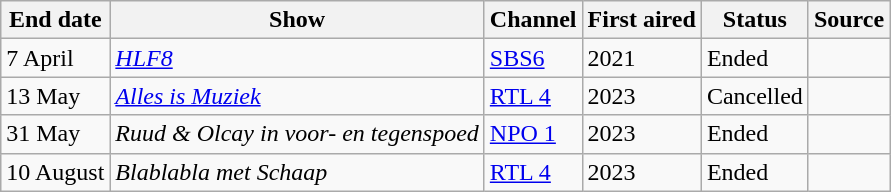<table class="wikitable sortable">
<tr>
<th>End date</th>
<th>Show</th>
<th>Channel</th>
<th>First aired</th>
<th>Status</th>
<th>Source</th>
</tr>
<tr>
<td>7 April</td>
<td><em><a href='#'>HLF8</a></em></td>
<td><a href='#'>SBS6</a></td>
<td>2021</td>
<td>Ended</td>
<td></td>
</tr>
<tr>
<td>13 May</td>
<td><em><a href='#'>Alles is Muziek</a></em></td>
<td><a href='#'>RTL 4</a></td>
<td>2023</td>
<td>Cancelled</td>
<td></td>
</tr>
<tr>
<td>31 May</td>
<td><em>Ruud & Olcay in voor- en tegenspoed</em></td>
<td><a href='#'>NPO 1</a></td>
<td>2023</td>
<td>Ended</td>
<td></td>
</tr>
<tr>
<td>10 August</td>
<td><em>Blablabla met Schaap</em></td>
<td><a href='#'>RTL 4</a></td>
<td>2023</td>
<td>Ended</td>
<td></td>
</tr>
</table>
